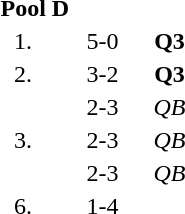<table style="text-align:center">
<tr>
<td colspan=4 align=left><strong>Pool D</strong></td>
</tr>
<tr>
<td width=30>1.</td>
<td align=left></td>
<td width=60>5-0</td>
<td><strong>Q3</strong></td>
</tr>
<tr>
<td>2.</td>
<td align=left></td>
<td>3-2</td>
<td><strong>Q3</strong></td>
</tr>
<tr>
<td rowspan=3>3.</td>
<td align=left></td>
<td>2-3</td>
<td><em>QB</em></td>
</tr>
<tr>
<td align=left></td>
<td>2-3</td>
<td><em>QB</em></td>
</tr>
<tr>
<td align=left></td>
<td>2-3</td>
<td><em>QB</em></td>
</tr>
<tr>
<td>6.</td>
<td align=left></td>
<td>1-4</td>
<td></td>
</tr>
</table>
